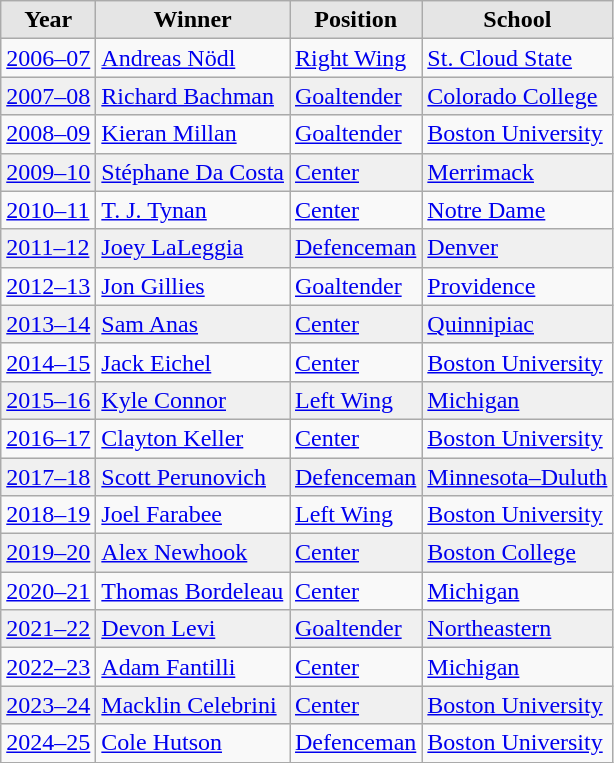<table class="wikitable">
<tr>
<th style="background:#e5e5e5;">Year</th>
<th style="background:#e5e5e5;">Winner</th>
<th style="background:#e5e5e5;">Position</th>
<th style="background:#e5e5e5;">School</th>
</tr>
<tr>
<td><a href='#'>2006–07</a></td>
<td><a href='#'>Andreas Nödl</a></td>
<td><a href='#'>Right Wing</a></td>
<td><a href='#'>St. Cloud State</a></td>
</tr>
<tr bgcolor="#f0f0f0">
<td><a href='#'>2007–08</a></td>
<td><a href='#'>Richard Bachman</a></td>
<td><a href='#'>Goaltender</a></td>
<td><a href='#'>Colorado College</a></td>
</tr>
<tr>
<td><a href='#'>2008–09</a></td>
<td><a href='#'>Kieran Millan</a></td>
<td><a href='#'>Goaltender</a></td>
<td><a href='#'>Boston University</a></td>
</tr>
<tr bgcolor="#f0f0f0">
<td><a href='#'>2009–10</a></td>
<td><a href='#'>Stéphane Da Costa</a></td>
<td><a href='#'>Center</a></td>
<td><a href='#'>Merrimack</a></td>
</tr>
<tr>
<td><a href='#'>2010–11</a></td>
<td><a href='#'>T. J. Tynan</a></td>
<td><a href='#'>Center</a></td>
<td><a href='#'>Notre Dame</a></td>
</tr>
<tr bgcolor="#f0f0f0">
<td><a href='#'>2011–12</a></td>
<td><a href='#'>Joey LaLeggia</a></td>
<td><a href='#'>Defenceman</a></td>
<td><a href='#'>Denver</a></td>
</tr>
<tr>
<td><a href='#'>2012–13</a></td>
<td><a href='#'>Jon Gillies</a></td>
<td><a href='#'>Goaltender</a></td>
<td><a href='#'>Providence</a></td>
</tr>
<tr bgcolor="#f0f0f0">
<td><a href='#'>2013–14</a></td>
<td><a href='#'>Sam Anas</a></td>
<td><a href='#'>Center</a></td>
<td><a href='#'>Quinnipiac</a></td>
</tr>
<tr>
<td><a href='#'>2014–15</a></td>
<td><a href='#'>Jack Eichel</a></td>
<td><a href='#'>Center</a></td>
<td><a href='#'>Boston University</a></td>
</tr>
<tr bgcolor="#f0f0f0">
<td><a href='#'>2015–16</a></td>
<td><a href='#'>Kyle Connor</a></td>
<td><a href='#'>Left Wing</a></td>
<td><a href='#'>Michigan</a></td>
</tr>
<tr>
<td><a href='#'>2016–17</a></td>
<td><a href='#'>Clayton Keller</a></td>
<td><a href='#'>Center</a></td>
<td><a href='#'>Boston University</a></td>
</tr>
<tr bgcolor="#f0f0f0">
<td><a href='#'>2017–18</a></td>
<td><a href='#'>Scott Perunovich</a></td>
<td><a href='#'>Defenceman</a></td>
<td><a href='#'>Minnesota–Duluth</a></td>
</tr>
<tr>
<td><a href='#'>2018–19</a></td>
<td><a href='#'>Joel Farabee</a></td>
<td><a href='#'>Left Wing</a></td>
<td><a href='#'>Boston University</a></td>
</tr>
<tr bgcolor=f0f0f0>
<td><a href='#'>2019–20</a></td>
<td><a href='#'>Alex Newhook</a></td>
<td><a href='#'>Center</a></td>
<td><a href='#'>Boston College</a></td>
</tr>
<tr>
<td><a href='#'>2020–21</a></td>
<td><a href='#'>Thomas Bordeleau</a></td>
<td><a href='#'>Center</a></td>
<td><a href='#'>Michigan</a></td>
</tr>
<tr bgcolor=f0f0f0>
<td><a href='#'>2021–22</a></td>
<td><a href='#'>Devon Levi</a></td>
<td><a href='#'>Goaltender</a></td>
<td><a href='#'>Northeastern</a></td>
</tr>
<tr>
<td><a href='#'>2022–23</a></td>
<td><a href='#'>Adam Fantilli</a></td>
<td><a href='#'>Center</a></td>
<td><a href='#'>Michigan</a></td>
</tr>
<tr bgcolor=f0f0f0>
<td><a href='#'>2023–24</a></td>
<td><a href='#'>Macklin Celebrini</a></td>
<td><a href='#'>Center</a></td>
<td><a href='#'>Boston University</a></td>
</tr>
<tr>
<td><a href='#'>2024–25</a></td>
<td><a href='#'>Cole Hutson</a></td>
<td><a href='#'>Defenceman</a></td>
<td><a href='#'>Boston University</a></td>
</tr>
</table>
